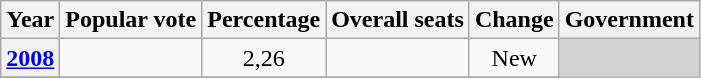<table class="wikitable" style="text-align:center">
<tr>
<th>Year</th>
<th>Popular vote</th>
<th>Percentage</th>
<th>Overall seats</th>
<th>Change</th>
<th>Government</th>
</tr>
<tr>
<th><a href='#'>2008</a></th>
<td></td>
<td>2,26</td>
<td></td>
<td>New</td>
<td rowspan=3 bgcolor="lightgrey"></td>
</tr>
<tr>
</tr>
</table>
